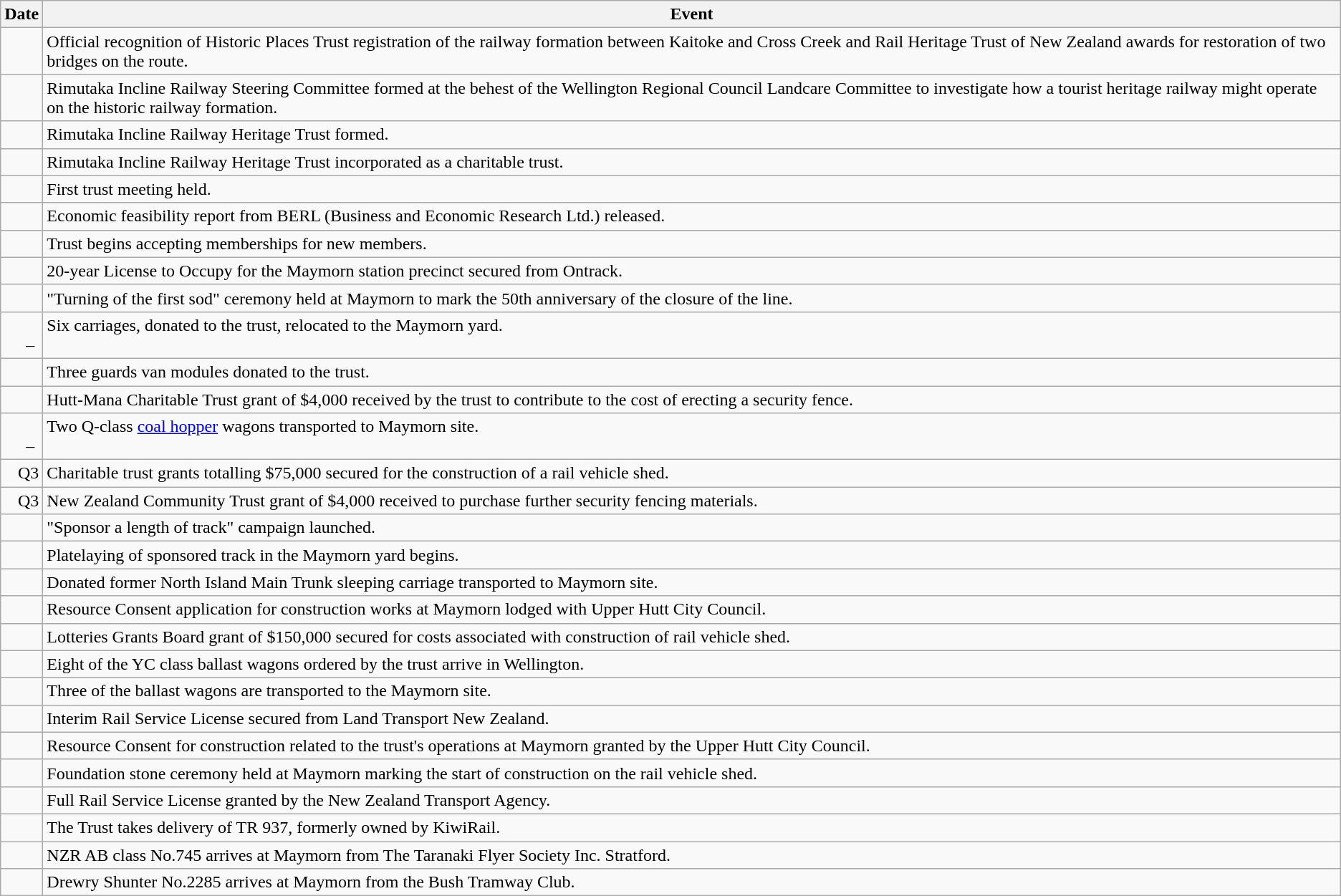<table class="wikitable" border="1">
<tr>
<th>Date</th>
<th>Event</th>
</tr>
<tr>
<td align="right"></td>
<td valign="top">Official recognition of Historic Places Trust registration of the railway formation between Kaitoke and Cross Creek and Rail Heritage Trust of New Zealand awards for restoration of two bridges on the route.</td>
</tr>
<tr>
<td align="right"></td>
<td valign="top">Rimutaka Incline Railway Steering Committee formed at the behest of the Wellington Regional Council Landcare Committee to investigate how a tourist heritage railway might operate on the historic railway formation.</td>
</tr>
<tr>
<td align="right"></td>
<td valign="top">Rimutaka Incline Railway Heritage Trust formed.</td>
</tr>
<tr>
<td align="right"></td>
<td valign="top">Rimutaka Incline Railway Heritage Trust incorporated as a charitable trust.</td>
</tr>
<tr>
<td align="right"></td>
<td valign="top">First trust meeting held.</td>
</tr>
<tr>
<td align="right"></td>
<td valign="top">Economic feasibility report from BERL (Business and Economic Research Ltd.) released.</td>
</tr>
<tr>
<td align="right"></td>
<td valign="top">Trust begins accepting memberships for new members.</td>
</tr>
<tr>
<td align="right"></td>
<td valign="top">20-year License to Occupy for the Maymorn station precinct secured from Ontrack.</td>
</tr>
<tr>
<td align="right"></td>
<td valign="top">"Turning of the first sod" ceremony held at Maymorn to mark the 50th anniversary of the closure of the line.</td>
</tr>
<tr>
<td align="right"><br>– </td>
<td valign="top">Six carriages, donated to the trust, relocated to the Maymorn yard.</td>
</tr>
<tr>
<td align="right"></td>
<td valign="top">Three guards van modules donated to the trust.</td>
</tr>
<tr>
<td align="right"></td>
<td valign="top">Hutt-Mana Charitable Trust grant of $4,000 received by the trust to contribute to the cost of erecting a security fence.</td>
</tr>
<tr>
<td align="right"><br>– </td>
<td valign="top">Two Q-class <a href='#'>coal hopper</a> wagons transported to Maymorn site.</td>
</tr>
<tr>
<td align="right"> Q3</td>
<td valign="top">Charitable trust grants totalling $75,000 secured for the construction of a rail vehicle shed.</td>
</tr>
<tr>
<td align="right"> Q3</td>
<td valign="top">New Zealand Community Trust grant of $4,000 received to purchase further security fencing materials.</td>
</tr>
<tr>
<td align="right"></td>
<td valign="top">"Sponsor a length of track" campaign launched.</td>
</tr>
<tr>
<td align="right"></td>
<td valign="top">Platelaying of sponsored track in the Maymorn yard begins.</td>
</tr>
<tr>
<td align="right"></td>
<td valign="top">Donated former North Island Main Trunk sleeping carriage transported to Maymorn site.</td>
</tr>
<tr>
<td align="right"></td>
<td valign="top">Resource Consent application for construction works at Maymorn lodged with Upper Hutt City Council.</td>
</tr>
<tr>
<td align="right"></td>
<td valign="top">Lotteries Grants Board grant of $150,000 secured for costs associated with construction of rail vehicle shed.</td>
</tr>
<tr>
<td align="right"></td>
<td valign="top">Eight of the YC class ballast wagons ordered by the trust arrive in Wellington.</td>
</tr>
<tr>
<td align="right"></td>
<td valign="top">Three of the ballast wagons are transported to the Maymorn site.</td>
</tr>
<tr>
<td align="right"></td>
<td valign="top">Interim Rail Service License secured from Land Transport New Zealand.</td>
</tr>
<tr>
<td align="right"></td>
<td valign="top">Resource Consent for construction related to the trust's operations at Maymorn granted by the Upper Hutt City Council.</td>
</tr>
<tr>
<td align="right"></td>
<td valign="top">Foundation stone ceremony held at Maymorn marking the start of construction on the rail vehicle shed.</td>
</tr>
<tr>
<td align="right"></td>
<td valign="top">Full Rail Service License granted by the New Zealand Transport Agency.</td>
</tr>
<tr>
<td align="right"></td>
<td valign="top">The Trust takes delivery of TR 937, formerly owned by KiwiRail.</td>
</tr>
<tr>
<td align="right"></td>
<td valign="top">NZR AB class No.745 arrives at Maymorn from The Taranaki Flyer Society Inc. Stratford.</td>
</tr>
<tr>
<td align="right"></td>
<td valign="top">Drewry Shunter No.2285 arrives at Maymorn from the Bush Tramway Club.</td>
</tr>
</table>
